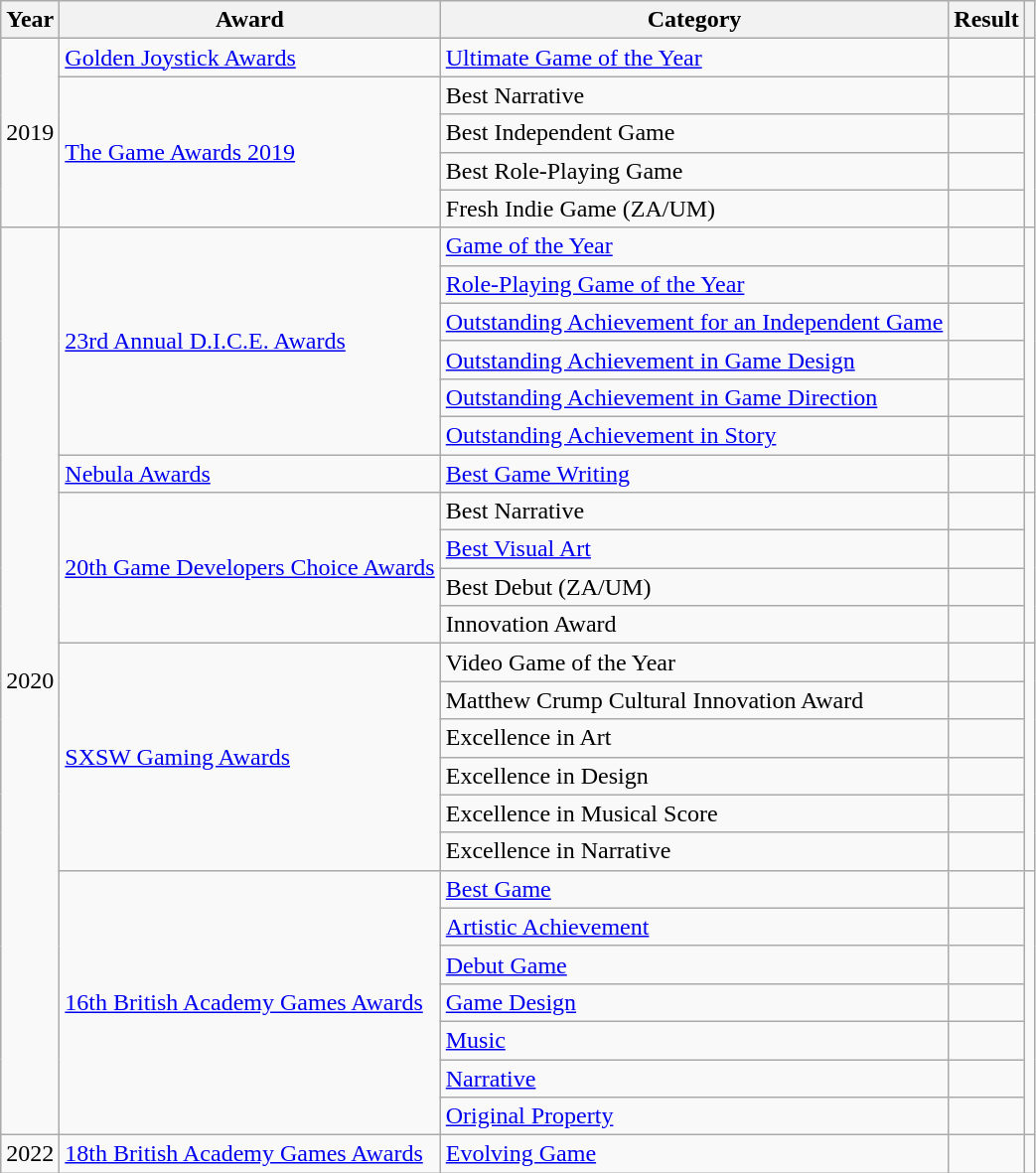<table class="wikitable sortable">
<tr>
<th>Year</th>
<th>Award</th>
<th>Category</th>
<th>Result</th>
<th></th>
</tr>
<tr>
<td rowspan="5" style="text-align:center;">2019</td>
<td><a href='#'>Golden Joystick Awards</a></td>
<td><a href='#'>Ultimate Game of the Year</a></td>
<td></td>
<td style="text-align:center;"></td>
</tr>
<tr>
<td rowspan="4"><a href='#'>The Game Awards 2019</a></td>
<td>Best Narrative</td>
<td></td>
<td rowspan="4" style="text-align:center;"></td>
</tr>
<tr>
<td>Best Independent Game</td>
<td></td>
</tr>
<tr>
<td>Best Role-Playing Game</td>
<td></td>
</tr>
<tr>
<td>Fresh Indie Game (ZA/UM)</td>
<td></td>
</tr>
<tr>
<td rowspan="24">2020</td>
<td rowspan="6"><a href='#'>23rd Annual D.I.C.E. Awards</a></td>
<td><a href='#'>Game of the Year</a></td>
<td></td>
<td rowspan="6" style="text-align:center;"></td>
</tr>
<tr>
<td><a href='#'>Role-Playing Game of the Year</a></td>
<td></td>
</tr>
<tr>
<td><a href='#'>Outstanding Achievement for an Independent Game</a></td>
<td></td>
</tr>
<tr>
<td><a href='#'>Outstanding Achievement in Game Design</a></td>
<td></td>
</tr>
<tr>
<td><a href='#'>Outstanding Achievement in Game Direction</a></td>
<td></td>
</tr>
<tr>
<td><a href='#'>Outstanding Achievement in Story</a></td>
<td></td>
</tr>
<tr>
<td><a href='#'>Nebula Awards</a></td>
<td><a href='#'>Best Game Writing</a></td>
<td></td>
<td style="text-align:center;"></td>
</tr>
<tr>
<td rowspan="4"><a href='#'>20th Game Developers Choice Awards</a></td>
<td>Best Narrative</td>
<td></td>
<td rowspan="4" style="text-align:center;"></td>
</tr>
<tr>
<td><a href='#'>Best Visual Art</a></td>
<td></td>
</tr>
<tr>
<td>Best Debut (ZA/UM)</td>
<td></td>
</tr>
<tr>
<td>Innovation Award</td>
<td></td>
</tr>
<tr>
<td rowspan="6"><a href='#'>SXSW Gaming Awards</a></td>
<td>Video Game of the Year</td>
<td></td>
<td rowspan="6" style="text-align:center;"></td>
</tr>
<tr>
<td>Matthew Crump Cultural Innovation Award</td>
<td></td>
</tr>
<tr>
<td>Excellence in Art</td>
<td></td>
</tr>
<tr>
<td>Excellence in Design</td>
<td></td>
</tr>
<tr>
<td>Excellence in Musical Score</td>
<td></td>
</tr>
<tr>
<td>Excellence in Narrative</td>
<td></td>
</tr>
<tr>
<td rowspan="7"><a href='#'>16th British Academy Games Awards</a></td>
<td><a href='#'>Best Game</a></td>
<td></td>
<td rowspan="7" style="text-align:center;"></td>
</tr>
<tr>
<td><a href='#'>Artistic Achievement</a></td>
<td></td>
</tr>
<tr>
<td><a href='#'>Debut Game</a></td>
<td></td>
</tr>
<tr>
<td><a href='#'>Game Design</a></td>
<td></td>
</tr>
<tr>
<td><a href='#'>Music</a></td>
<td></td>
</tr>
<tr>
<td><a href='#'>Narrative</a></td>
<td></td>
</tr>
<tr>
<td><a href='#'>Original Property</a></td>
<td></td>
</tr>
<tr>
<td Ystyle="text-align:center;">2022</td>
<td><a href='#'>18th British Academy Games Awards</a></td>
<td><a href='#'>Evolving Game</a></td>
<td></td>
<td style="text-align:center;"></td>
</tr>
</table>
